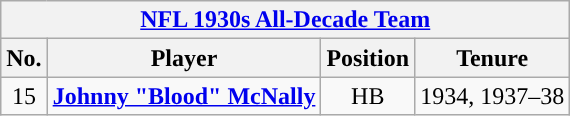<table class="wikitable" style="text-align:center">
<tr>
<th colspan="4"><a href='#'><span>NFL 1930s All-Decade Team</span></a></th>
</tr>
<tr>
<th>No.</th>
<th>Player</th>
<th>Position</th>
<th>Tenure</th>
</tr>
<tr>
<td>15</td>
<td><strong><a href='#'>Johnny "Blood" McNally</a></strong></td>
<td>HB</td>
<td>1934, 1937–38</td>
</tr>
</table>
